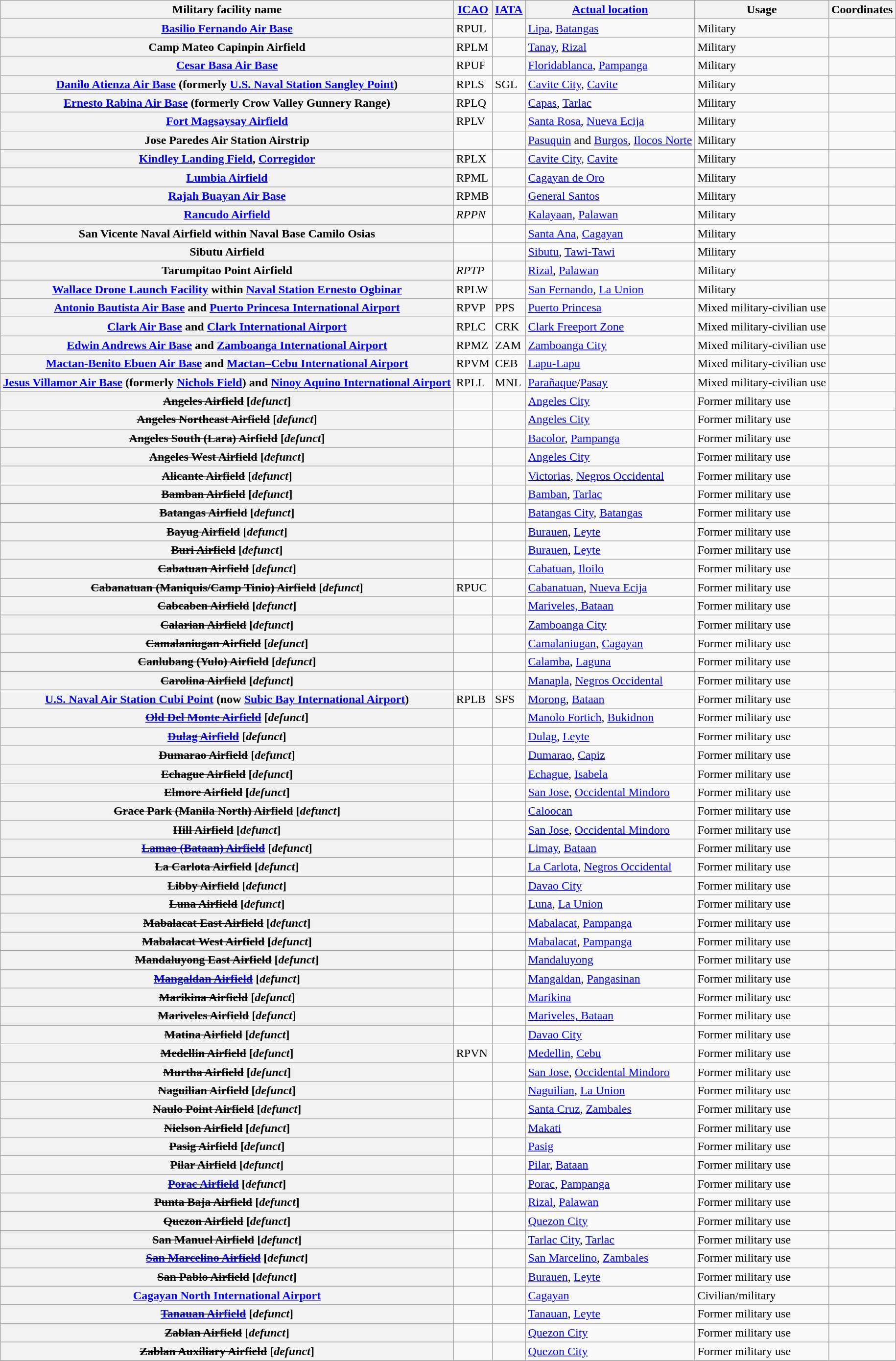<table class="wikitable sortable collapsible plainrowheaders toptextcells">
<tr style="vertical-align:middle;">
<th scope="col">Military facility name</th>
<th scope="col"><a href='#'>ICAO</a></th>
<th scope="col"><a href='#'>IATA</a></th>
<th scope="col"><a href='#'>Actual location</a></th>
<th scope="col">Usage</th>
<th scope="col">Coordinates<br></th>
</tr>
<tr>
<th scope="row"><a href='#'>Basilio Fernando Air Base</a></th>
<td>RPUL</td>
<td></td>
<td><a href='#'>Lipa</a>, <a href='#'>Batangas</a></td>
<td>Military</td>
<td style="text-align:center;"><small></small></td>
</tr>
<tr>
<th scope="row">Camp Mateo Capinpin Airfield</th>
<td>RPLM</td>
<td></td>
<td><a href='#'>Tanay</a>, <a href='#'>Rizal</a></td>
<td>Military</td>
<td style="text-align:center;"><small></small></td>
</tr>
<tr>
<th scope="row"><a href='#'>Cesar Basa Air Base</a></th>
<td>RPUF</td>
<td></td>
<td><a href='#'>Floridablanca</a>, <a href='#'>Pampanga</a></td>
<td>Military</td>
<td style="text-align:center;"><small></small></td>
</tr>
<tr>
<th scope="row"><a href='#'>Danilo Atienza Air Base</a> (formerly <a href='#'>U.S. Naval Station Sangley Point</a>)</th>
<td>RPLS</td>
<td>SGL</td>
<td><a href='#'>Cavite City</a>, <a href='#'>Cavite</a></td>
<td>Military</td>
<td style="text-align:center;"><small></small></td>
</tr>
<tr>
<th scope="row"><a href='#'>Ernesto Rabina Air Base</a> (formerly Crow Valley Gunnery Range)</th>
<td>RPLQ</td>
<td></td>
<td><a href='#'>Capas</a>, <a href='#'>Tarlac</a></td>
<td>Military</td>
<td style="text-align:center;"><small></small></td>
</tr>
<tr>
<th scope="row"><a href='#'>Fort Magsaysay Airfield</a></th>
<td>RPLV</td>
<td></td>
<td><a href='#'>Santa Rosa</a>, <a href='#'>Nueva Ecija</a></td>
<td>Military</td>
<td style="text-align:center;"><small></small></td>
</tr>
<tr>
<th scope="row">Jose Paredes Air Station Airstrip</th>
<td></td>
<td></td>
<td><a href='#'>Pasuquin</a> and <a href='#'>Burgos</a>, <a href='#'>Ilocos Norte</a></td>
<td>Military</td>
<td style="text-align:center;"><small></small></td>
</tr>
<tr>
<th scope="row"><a href='#'>Kindley Landing Field</a>, <a href='#'>Corregidor</a></th>
<td>RPLX</td>
<td></td>
<td><a href='#'>Cavite City</a>, <a href='#'>Cavite</a></td>
<td>Military</td>
<td style="text-align:center;"><small></small></td>
</tr>
<tr>
<th scope="row"><a href='#'>Lumbia Airfield</a></th>
<td>RPML</td>
<td></td>
<td><a href='#'>Cagayan de Oro</a></td>
<td>Military</td>
<td style="text-align:center;"><small></small></td>
</tr>
<tr>
<th scope="row"><a href='#'>Rajah Buayan Air Base</a></th>
<td>RPMB</td>
<td></td>
<td><a href='#'>General Santos</a></td>
<td>Military</td>
<td style="text-align:center;"><small></small></td>
</tr>
<tr>
<th scope="row"><a href='#'>Rancudo Airfield</a></th>
<td><em>RPPN</em></td>
<td></td>
<td><a href='#'>Kalayaan</a>, <a href='#'>Palawan</a></td>
<td>Military</td>
<td style="text-align:center;"><small></small></td>
</tr>
<tr>
<th scope="row">San Vicente Naval Airfield within Naval Base Camilo Osias</th>
<td></td>
<td></td>
<td><a href='#'>Santa Ana</a>, <a href='#'>Cagayan</a></td>
<td>Military</td>
<td style="text-align:center;"><small></small></td>
</tr>
<tr>
<th scope="row">Sibutu Airfield</th>
<td></td>
<td></td>
<td><a href='#'>Sibutu</a>, <a href='#'>Tawi-Tawi</a></td>
<td>Military</td>
<td style="text-align:center;"><small></small></td>
</tr>
<tr>
<th scope="row">Tarumpitao Point Airfield</th>
<td><em>RPTP</em></td>
<td></td>
<td><a href='#'>Rizal</a>, <a href='#'>Palawan</a></td>
<td>Military</td>
<td style="text-align:center;"><small></small></td>
</tr>
<tr>
<th scope="row"><a href='#'>Wallace Drone Launch Facility</a> within <a href='#'>Naval Station Ernesto Ogbinar</a></th>
<td>RPLW</td>
<td></td>
<td><a href='#'>San Fernando</a>, <a href='#'>La Union</a></td>
<td>Military</td>
<td style="text-align:center;"><small></small><br></td>
</tr>
<tr>
<th scope="row"><a href='#'>Antonio Bautista Air Base</a> and <a href='#'>Puerto Princesa International Airport</a></th>
<td>RPVP</td>
<td>PPS</td>
<td><a href='#'>Puerto Princesa</a></td>
<td>Mixed military-civilian use</td>
<td style="text-align:center;"><small></small></td>
</tr>
<tr>
<th scope="row"><a href='#'>Clark Air Base</a> and <a href='#'>Clark International Airport</a></th>
<td>RPLC</td>
<td>CRK</td>
<td><a href='#'>Clark Freeport Zone</a></td>
<td>Mixed military-civilian use</td>
<td style="text-align:center;"><small></small></td>
</tr>
<tr>
<th scope="row"><a href='#'>Edwin Andrews Air Base</a> and <a href='#'>Zamboanga International Airport</a></th>
<td>RPMZ</td>
<td>ZAM</td>
<td><a href='#'>Zamboanga City</a></td>
<td>Mixed military-civilian use</td>
<td style="text-align:center;"><small></small></td>
</tr>
<tr>
<th scope="row"><a href='#'>Mactan-Benito Ebuen Air Base</a> and <a href='#'>Mactan–Cebu International Airport</a></th>
<td>RPVM</td>
<td>CEB</td>
<td><a href='#'>Lapu-Lapu</a></td>
<td>Mixed military-civilian use</td>
<td style="text-align:center;"><small></small></td>
</tr>
<tr>
<th scope="row"><a href='#'>Jesus Villamor Air Base</a> (formerly <a href='#'>Nichols Field</a>) and <a href='#'>Ninoy Aquino International Airport</a></th>
<td>RPLL</td>
<td>MNL</td>
<td><a href='#'>Parañaque</a>/<a href='#'>Pasay</a></td>
<td>Mixed military-civilian use</td>
<td style="text-align:center;"><small></small><br></td>
</tr>
<tr>
<th scope="row"><s>Angeles Airfield</s> [<em>defunct</em>]</th>
<td></td>
<td></td>
<td><a href='#'>Angeles City</a></td>
<td>Former military use</td>
<td style="text-align:center;"><small></small></td>
</tr>
<tr>
<th scope="row"><s>Angeles Northeast Airfield</s> [<em>defunct</em>]</th>
<td></td>
<td></td>
<td><a href='#'>Angeles City</a></td>
<td>Former military use</td>
<td style="text-align:center;"><small></small></td>
</tr>
<tr>
<th scope="row"><s>Angeles South (Lara) Airfield</s> [<em>defunct</em>]</th>
<td></td>
<td></td>
<td><a href='#'>Bacolor</a>, <a href='#'>Pampanga</a></td>
<td>Former military use</td>
<td style="text-align:center;"><small></small></td>
</tr>
<tr>
<th scope="row"><s>Angeles West Airfield</s> [<em>defunct</em>]</th>
<td></td>
<td></td>
<td><a href='#'>Angeles City</a></td>
<td>Former military use</td>
<td style="text-align:center;"><small></small></td>
</tr>
<tr>
<th scope="row"><s>Alicante Airfield</s> [<em>defunct</em>]</th>
<td></td>
<td></td>
<td><a href='#'>Victorias</a>, <a href='#'>Negros Occidental</a></td>
<td>Former military use</td>
<td style="text-align:center;"><small></small></td>
</tr>
<tr>
<th scope="row"><s>Bamban Airfield</s> [<em>defunct</em>]</th>
<td></td>
<td></td>
<td><a href='#'>Bamban</a>, <a href='#'>Tarlac</a></td>
<td>Former military use</td>
<td style="text-align:center;"><small></small></td>
</tr>
<tr>
<th scope="row"><s>Batangas Airfield</s> [<em>defunct</em>]</th>
<td></td>
<td></td>
<td><a href='#'>Batangas City</a>, <a href='#'>Batangas</a></td>
<td>Former military use</td>
<td style="text-align:center;"><small></small></td>
</tr>
<tr>
<th scope="row"><s>Bayug Airfield</s> [<em>defunct</em>]</th>
<td></td>
<td></td>
<td><a href='#'>Burauen</a>, <a href='#'>Leyte</a></td>
<td>Former military use</td>
<td style="text-align:center;"><small></small></td>
</tr>
<tr>
<th scope="row"><s>Buri Airfield</s> [<em>defunct</em>]</th>
<td></td>
<td></td>
<td><a href='#'>Burauen</a>, <a href='#'>Leyte</a></td>
<td>Former military use</td>
<td style="text-align:center;"><small></small></td>
</tr>
<tr>
<th scope="row"><s>Cabatuan Airfield</s> [<em>defunct</em>]</th>
<td></td>
<td></td>
<td><a href='#'>Cabatuan</a>, <a href='#'>Iloilo</a></td>
<td>Former military use</td>
<td style="text-align:center;"><small></small></td>
</tr>
<tr>
<th scope="row"><s>Cabanatuan (Maniquis/Camp Tinio) Airfield</s> [<em>defunct</em>]</th>
<td>RPUC</td>
<td></td>
<td><a href='#'>Cabanatuan</a>, <a href='#'>Nueva Ecija</a></td>
<td>Former military use</td>
<td style="text-align:center;"><small></small></td>
</tr>
<tr>
<th scope="row"><s>Cabcaben Airfield</s> [<em>defunct</em>]</th>
<td></td>
<td></td>
<td><a href='#'>Mariveles, Bataan</a></td>
<td>Former military use</td>
<td style="text-align:center;"><small></small></td>
</tr>
<tr>
<th scope="row"><s>Calarian Airfield</s> [<em>defunct</em>]</th>
<td></td>
<td></td>
<td><a href='#'>Zamboanga City</a></td>
<td>Former military use</td>
<td style="text-align:center;"><small></small></td>
</tr>
<tr>
<th scope="row"><s>Camalaniugan Airfield</s> [<em>defunct</em>]</th>
<td></td>
<td></td>
<td><a href='#'>Camalaniugan</a>, <a href='#'>Cagayan</a></td>
<td>Former military use</td>
<td style="text-align:center;"><small></small></td>
</tr>
<tr>
<th scope="row"><s>Canlubang (Yulo) Airfield</s> [<em>defunct</em>]</th>
<td></td>
<td></td>
<td><a href='#'>Calamba</a>, <a href='#'>Laguna</a></td>
<td>Former military use</td>
<td style="text-align:center;"><small></small></td>
</tr>
<tr>
<th scope="row"><s>Carolina Airfield</s> [<em>defunct</em>]</th>
<td></td>
<td></td>
<td><a href='#'>Manapla</a>, <a href='#'>Negros Occidental</a></td>
<td>Former military use</td>
<td style="text-align:center;"><small></small></td>
</tr>
<tr>
<th scope="row"><a href='#'>U.S. Naval Air Station Cubi Point</a> (now <a href='#'>Subic Bay International Airport</a>)</th>
<td>RPLB</td>
<td>SFS</td>
<td><a href='#'>Morong</a>, <a href='#'>Bataan</a></td>
<td>Former military use</td>
<td style="text-align:center;"><small></small></td>
</tr>
<tr>
<th scope="row"><s><a href='#'>Old Del Monte Airfield</a></s> [<em>defunct</em>]</th>
<td></td>
<td></td>
<td><a href='#'>Manolo Fortich</a>, <a href='#'>Bukidnon</a></td>
<td>Former military use</td>
<td style="text-align:center;"><small></small></td>
</tr>
<tr>
<th scope="row"><s><a href='#'>Dulag Airfield</a></s> [<em>defunct</em>]</th>
<td></td>
<td></td>
<td><a href='#'>Dulag</a>, <a href='#'>Leyte</a></td>
<td>Former military use</td>
<td style="text-align:center;"><small></small></td>
</tr>
<tr>
<th scope="row"><s>Dumarao Airfield</s> [<em>defunct</em>]</th>
<td></td>
<td></td>
<td><a href='#'>Dumarao</a>, <a href='#'>Capiz</a></td>
<td>Former military use</td>
<td style="text-align:center;"><small></small></td>
</tr>
<tr>
<th scope="row"><s>Echague Airfield</s> [<em>defunct</em>]</th>
<td></td>
<td></td>
<td><a href='#'>Echague</a>, <a href='#'>Isabela</a></td>
<td>Former military use</td>
<td style="text-align:center;"><small></small></td>
</tr>
<tr>
<th scope="row"><s>Elmore Airfield</s> [<em>defunct</em>]</th>
<td></td>
<td></td>
<td><a href='#'>San Jose</a>, <a href='#'>Occidental Mindoro</a></td>
<td>Former military use</td>
<td style="text-align:center;"><small></small></td>
</tr>
<tr>
<th scope="row"><s>Grace Park (Manila North) Airfield</s> [<em>defunct</em>]</th>
<td></td>
<td></td>
<td><a href='#'>Caloocan</a></td>
<td>Former military use</td>
<td style="text-align:center;"><small></small></td>
</tr>
<tr>
<th scope="row"><s>Hill Airfield</s> [<em>defunct</em>]</th>
<td></td>
<td></td>
<td><a href='#'>San Jose</a>, <a href='#'>Occidental Mindoro</a></td>
<td>Former military use</td>
<td style="text-align:center;"><small></small></td>
</tr>
<tr>
<th scope="row"><s><a href='#'>Lamao (Bataan) Airfield</a></s> [<em>defunct</em>]</th>
<td></td>
<td></td>
<td><a href='#'>Limay</a>, <a href='#'>Bataan</a></td>
<td>Former military use</td>
<td style="text-align:center;"><small></small></td>
</tr>
<tr>
<th scope="row"><s>La Carlota Airfield</s> [<em>defunct</em>]</th>
<td></td>
<td></td>
<td><a href='#'>La Carlota</a>, <a href='#'>Negros Occidental</a></td>
<td>Former military use</td>
<td style="text-align:center;"><small></small></td>
</tr>
<tr>
<th scope="row"><s>Libby Airfield</s> [<em>defunct</em>]</th>
<td></td>
<td></td>
<td><a href='#'>Davao City</a></td>
<td>Former military use</td>
<td style="text-align:center;"><small></small></td>
</tr>
<tr>
<th scope="row"><s>Luna Airfield</s> [<em>defunct</em>]</th>
<td></td>
<td></td>
<td><a href='#'>Luna</a>, <a href='#'>La Union</a></td>
<td>Former military use</td>
<td style="text-align:center;"><small></small></td>
</tr>
<tr>
<th scope="row"><s>Mabalacat East Airfield</s> [<em>defunct</em>]</th>
<td></td>
<td></td>
<td><a href='#'>Mabalacat</a>, <a href='#'>Pampanga</a></td>
<td>Former military use</td>
<td style="text-align:center;"><small></small></td>
</tr>
<tr>
<th scope="row"><s>Mabalacat West Airfield</s> [<em>defunct</em>]</th>
<td></td>
<td></td>
<td><a href='#'>Mabalacat</a>, <a href='#'>Pampanga</a></td>
<td>Former military use</td>
<td style="text-align:center;"><small></small></td>
</tr>
<tr>
<th scope="row"><s>Mandaluyong East Airfield</s> [<em>defunct</em>]</th>
<td></td>
<td></td>
<td><a href='#'>Mandaluyong</a></td>
<td>Former military use</td>
<td style="text-align:center;"><small></small></td>
</tr>
<tr>
<th scope="row"><s><a href='#'>Mangaldan Airfield</a></s> [<em>defunct</em>]</th>
<td></td>
<td></td>
<td><a href='#'>Mangaldan</a>, <a href='#'>Pangasinan</a></td>
<td>Former military use</td>
<td style="text-align:center;"><small></small></td>
</tr>
<tr>
<th scope="row"><s>Marikina Airfield</s> [<em>defunct</em>]</th>
<td></td>
<td></td>
<td><a href='#'>Marikina</a></td>
<td>Former military use</td>
<td style="text-align:center;"><small></small></td>
</tr>
<tr>
<th scope="row"><s>Mariveles Airfield</s> [<em>defunct</em>]</th>
<td></td>
<td></td>
<td><a href='#'>Mariveles, Bataan</a></td>
<td>Former military use</td>
<td style="text-align:center;"><small></small></td>
</tr>
<tr>
<th scope="row"><s>Matina Airfield</s> [<em>defunct</em>]</th>
<td></td>
<td></td>
<td><a href='#'>Davao City</a></td>
<td>Former military use</td>
<td style="text-align:center;"><small></small></td>
</tr>
<tr>
<th scope="row"><s>Medellin Airfield</s> [<em>defunct</em>]</th>
<td>RPVN</td>
<td></td>
<td><a href='#'>Medellin</a>, <a href='#'>Cebu</a></td>
<td>Former military use</td>
<td style="text-align:center;"><small></small></td>
</tr>
<tr>
<th scope="row"><s>Murtha Airfield</s> [<em>defunct</em>]</th>
<td></td>
<td></td>
<td><a href='#'>San Jose</a>, <a href='#'>Occidental Mindoro</a></td>
<td>Former military use</td>
<td style="text-align:center;"><small></small></td>
</tr>
<tr>
<th scope="row"><s>Naguilian Airfield</s> [<em>defunct</em>]</th>
<td></td>
<td></td>
<td><a href='#'>Naguilian</a>, <a href='#'>La Union</a></td>
<td>Former military use</td>
<td style="text-align:center;"><small></small></td>
</tr>
<tr>
<th scope="row"><s>Naulo Point Airfield</s> [<em>defunct</em>]</th>
<td></td>
<td></td>
<td><a href='#'>Santa Cruz</a>, <a href='#'>Zambales</a></td>
<td>Former military use</td>
<td style="text-align:center;"><small></small></td>
</tr>
<tr>
<th scope="row"><s>Nielson Airfield</s> [<em>defunct</em>]</th>
<td></td>
<td></td>
<td><a href='#'>Makati</a></td>
<td>Former military use</td>
<td style="text-align:center;"><small></small></td>
</tr>
<tr>
<th scope="row"><s>Pasig Airfield</s> [<em>defunct</em>]</th>
<td></td>
<td></td>
<td><a href='#'>Pasig</a></td>
<td>Former military use</td>
<td style="text-align:center;"><small></small></td>
</tr>
<tr>
<th scope="row"><s>Pilar Airfield</s> [<em>defunct</em>]</th>
<td></td>
<td></td>
<td><a href='#'>Pilar</a>, <a href='#'>Bataan</a></td>
<td>Former military use</td>
<td style="text-align:center;"><small></small></td>
</tr>
<tr>
<th scope="row"><s><a href='#'>Porac Airfield</a></s> [<em>defunct</em>]</th>
<td></td>
<td></td>
<td><a href='#'>Porac</a>, <a href='#'>Pampanga</a></td>
<td>Former military use</td>
<td style="text-align:center;"><small></small></td>
</tr>
<tr>
<th scope="row"><s>Punta Baja Airfield</s> [<em>defunct</em>]</th>
<td></td>
<td></td>
<td><a href='#'>Rizal</a>, <a href='#'>Palawan</a></td>
<td>Former military use</td>
<td style="text-align:center;"><small></small></td>
</tr>
<tr>
<th scope="row"><s>Quezon Airfield</s> [<em>defunct</em>]</th>
<td></td>
<td></td>
<td><a href='#'>Quezon City</a></td>
<td>Former military use</td>
<td style="text-align:center;"><small></small></td>
</tr>
<tr>
<th scope="row"><s>San Manuel Airfield</s> [<em>defunct</em>]</th>
<td></td>
<td></td>
<td><a href='#'>Tarlac City</a>, <a href='#'>Tarlac</a></td>
<td>Former military use</td>
<td style="text-align:center;"><small></small></td>
</tr>
<tr>
<th scope="row"><s><a href='#'>San Marcelino Airfield</a></s> [<em>defunct</em>]</th>
<td></td>
<td></td>
<td><a href='#'>San Marcelino</a>, <a href='#'>Zambales</a></td>
<td>Former military use</td>
<td style="text-align:center;"><small></small></td>
</tr>
<tr>
<th scope="row"><s>San Pablo Airfield</s> [<em>defunct</em>]</th>
<td></td>
<td></td>
<td><a href='#'>Burauen</a>, <a href='#'>Leyte</a></td>
<td>Former military use</td>
<td style="text-align:center;"><small></small></td>
</tr>
<tr>
<th scope="row"><a href='#'>Cagayan North International Airport</a></th>
<td></td>
<td></td>
<td><a href='#'>Cagayan</a></td>
<td>Civilian/military</td>
<td style="text-align:center;"><small></small></td>
</tr>
<tr>
<th scope="row"><s><a href='#'>Tanauan Airfield</a></s> [<em>defunct</em>]</th>
<td></td>
<td></td>
<td><a href='#'>Tanauan</a>, <a href='#'>Leyte</a></td>
<td>Former military use</td>
<td style="text-align:center;"><small></small></td>
</tr>
<tr>
<th scope="row"><s>Zablan Airfield</s> [<em>defunct</em>]</th>
<td></td>
<td></td>
<td><a href='#'>Quezon City</a></td>
<td>Former military use</td>
<td style="text-align:center;"><small></small></td>
</tr>
<tr>
<th scope="row"><s>Zablan Auxiliary Airfield</s> [<em>defunct</em>]</th>
<td></td>
<td></td>
<td><a href='#'>Quezon City</a></td>
<td>Former military use</td>
<td style="text-align:center;"><small></small></td>
</tr>
<tr class="sortbottom">
</tr>
</table>
